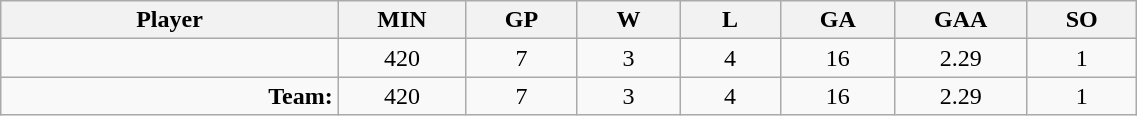<table class="wikitable sortable" width="60%">
<tr>
<th bgcolor="#DDDDFF" width="10%">Player</th>
<th width="3%" bgcolor="#DDDDFF" title="Minutes played">MIN</th>
<th width="3%" bgcolor="#DDDDFF" title="Games played in">GP</th>
<th width="3%" bgcolor="#DDDDFF" title="Games played in">W</th>
<th width="3%" bgcolor="#DDDDFF"title="Games played in">L</th>
<th width="3%" bgcolor="#DDDDFF" title="Goals against">GA</th>
<th width="3%" bgcolor="#DDDDFF" title="Goals against average">GAA</th>
<th width="3%" bgcolor="#DDDDFF" title="Shut-outs">SO</th>
</tr>
<tr align="center">
<td align="right"></td>
<td>420</td>
<td>7</td>
<td>3</td>
<td>4</td>
<td>16</td>
<td>2.29</td>
<td>1</td>
</tr>
<tr align="center">
<td align="right"><strong>Team:</strong></td>
<td>420</td>
<td>7</td>
<td>3</td>
<td>4</td>
<td>16</td>
<td>2.29</td>
<td>1</td>
</tr>
</table>
